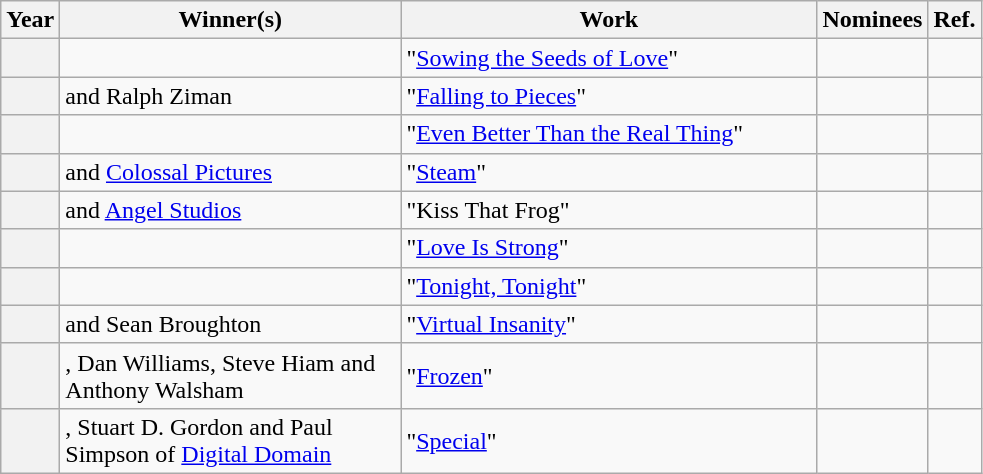<table class="wikitable sortable">
<tr>
<th scope="col" style="width:5px;">Year</th>
<th scope="col" style="width:220px;">Winner(s)</th>
<th scope="col" style="width:270px;">Work</th>
<th scope="col" class="unsortable">Nominees</th>
<th scope="col" class="unsortable">Ref.</th>
</tr>
<tr>
<th scope="row"></th>
<td></td>
<td>"<a href='#'>Sowing the Seeds of Love</a>" </td>
<td></td>
<td align="center"></td>
</tr>
<tr>
<th scope="row"></th>
<td> and Ralph Ziman</td>
<td>"<a href='#'>Falling to Pieces</a>" </td>
<td></td>
<td align="center"></td>
</tr>
<tr>
<th scope="row"></th>
<td></td>
<td>"<a href='#'>Even Better Than the Real Thing</a>" </td>
<td></td>
<td align="center"></td>
</tr>
<tr>
<th scope="row"></th>
<td> and <a href='#'>Colossal Pictures</a></td>
<td>"<a href='#'>Steam</a>" </td>
<td></td>
<td align="center"></td>
</tr>
<tr>
<th scope="row"></th>
<td> and <a href='#'>Angel Studios</a></td>
<td>"Kiss That Frog" </td>
<td></td>
<td align="center"></td>
</tr>
<tr>
<th scope="row"></th>
<td></td>
<td>"<a href='#'>Love Is Strong</a>" </td>
<td></td>
<td align="center"></td>
</tr>
<tr>
<th scope="row"></th>
<td></td>
<td>"<a href='#'>Tonight, Tonight</a>" </td>
<td></td>
<td align="center"></td>
</tr>
<tr>
<th scope="row"></th>
<td> and Sean Broughton</td>
<td>"<a href='#'>Virtual Insanity</a>" </td>
<td></td>
<td align="center"></td>
</tr>
<tr>
<th scope="row"></th>
<td>, Dan Williams, Steve Hiam and Anthony Walsham</td>
<td>"<a href='#'>Frozen</a>" </td>
<td></td>
<td align="center"></td>
</tr>
<tr>
<th scope="row"></th>
<td>, Stuart D. Gordon and Paul Simpson of <a href='#'>Digital Domain</a></td>
<td>"<a href='#'>Special</a>" </td>
<td></td>
<td align="center"></td>
</tr>
</table>
